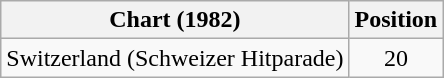<table class="wikitable">
<tr>
<th>Chart (1982)</th>
<th>Position</th>
</tr>
<tr>
<td>Switzerland (Schweizer Hitparade)</td>
<td align="center">20</td>
</tr>
</table>
